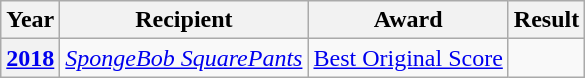<table class="wikitable" style="text-align:center">
<tr>
<th>Year</th>
<th>Recipient</th>
<th>Award</th>
<th>Result</th>
</tr>
<tr>
<th><a href='#'>2018</a></th>
<td><em><a href='#'>SpongeBob SquarePants</a></em></td>
<td><a href='#'>Best Original Score</a></td>
<td></td>
</tr>
</table>
